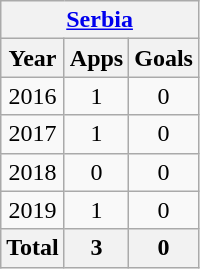<table class="wikitable" style="text-align:center">
<tr>
<th colspan="3"><a href='#'>Serbia</a></th>
</tr>
<tr>
<th>Year</th>
<th>Apps</th>
<th>Goals</th>
</tr>
<tr>
<td>2016</td>
<td>1</td>
<td>0</td>
</tr>
<tr>
<td>2017</td>
<td>1</td>
<td>0</td>
</tr>
<tr>
<td>2018</td>
<td>0</td>
<td>0</td>
</tr>
<tr>
<td>2019</td>
<td>1</td>
<td>0</td>
</tr>
<tr>
<th>Total</th>
<th>3</th>
<th>0</th>
</tr>
</table>
